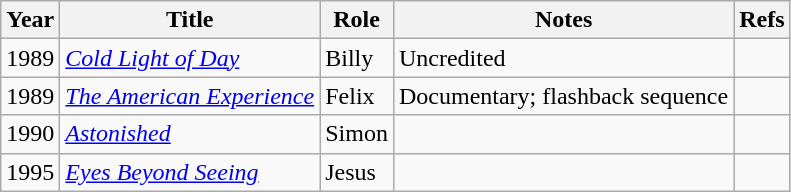<table class="wikitable sortable">
<tr>
<th>Year</th>
<th>Title</th>
<th>Role</th>
<th class="unsortable">Notes</th>
<th class="unsortable">Refs</th>
</tr>
<tr>
<td>1989</td>
<td><em><a href='#'>Cold Light of Day</a></em></td>
<td>Billy</td>
<td>Uncredited</td>
<td></td>
</tr>
<tr>
<td>1989</td>
<td data-sort-value="American Experience, The"><em><a href='#'>The American Experience</a></em></td>
<td>Felix</td>
<td>Documentary; flashback sequence</td>
<td></td>
</tr>
<tr>
<td>1990</td>
<td><em><a href='#'>Astonished</a></em></td>
<td>Simon</td>
<td></td>
<td></td>
</tr>
<tr>
<td>1995</td>
<td><em><a href='#'>Eyes Beyond Seeing</a></em></td>
<td>Jesus</td>
<td></td>
<td></td>
</tr>
</table>
